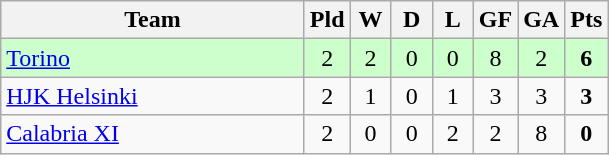<table class="wikitable" style="text-align: center;">
<tr>
<th width=195>Team</th>
<th width=20>Pld</th>
<th width=20>W</th>
<th width=20>D</th>
<th width=20>L</th>
<th width=20>GF</th>
<th width=20>GA</th>
<th width=20>Pts</th>
</tr>
<tr align="center" style="background:#ccffcc;">
<td align="left"> <a href='#'>Torino</a></td>
<td>2</td>
<td>2</td>
<td>0</td>
<td>0</td>
<td>8</td>
<td>2</td>
<td><strong>6</strong></td>
</tr>
<tr align="center">
<td align="left"> <a href='#'>HJK Helsinki</a></td>
<td>2</td>
<td>1</td>
<td>0</td>
<td>1</td>
<td>3</td>
<td>3</td>
<td><strong>3</strong></td>
</tr>
<tr align="center">
<td align="left"> <a href='#'>Calabria XI</a></td>
<td>2</td>
<td>0</td>
<td>0</td>
<td>2</td>
<td>2</td>
<td>8</td>
<td><strong>0</strong></td>
</tr>
</table>
